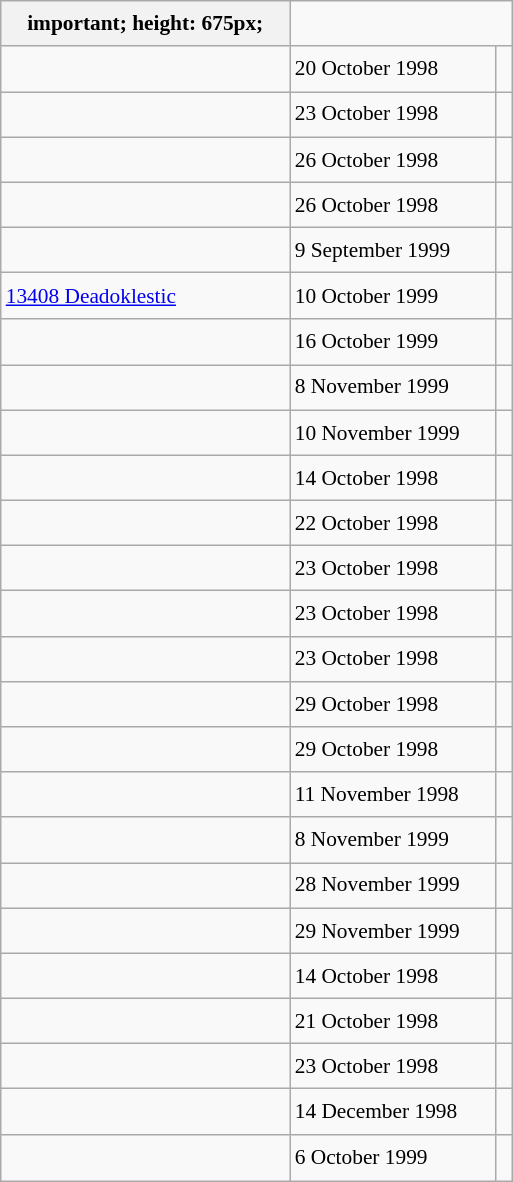<table class="wikitable" style="font-size: 89%; float: left; width: 24em; margin-right: 1em; line-height: 1.65em">
<tr>
<th>important; height: 675px;</th>
</tr>
<tr>
<td></td>
<td>20 October 1998</td>
<td><small></small></td>
</tr>
<tr>
<td></td>
<td>23 October 1998</td>
<td><small></small></td>
</tr>
<tr>
<td></td>
<td>26 October 1998</td>
<td><small></small></td>
</tr>
<tr>
<td></td>
<td>26 October 1998</td>
<td><small></small></td>
</tr>
<tr>
<td></td>
<td>9 September 1999</td>
<td><small></small></td>
</tr>
<tr>
<td><a href='#'>13408 Deadoklestic</a></td>
<td>10 October 1999</td>
<td><small></small> </td>
</tr>
<tr>
<td></td>
<td>16 October 1999</td>
<td><small></small></td>
</tr>
<tr>
<td></td>
<td>8 November 1999</td>
<td><small></small></td>
</tr>
<tr>
<td></td>
<td>10 November 1999</td>
<td><small></small></td>
</tr>
<tr>
<td></td>
<td>14 October 1998</td>
<td><small></small></td>
</tr>
<tr>
<td></td>
<td>22 October 1998</td>
<td><small></small></td>
</tr>
<tr>
<td></td>
<td>23 October 1998</td>
<td><small></small></td>
</tr>
<tr>
<td></td>
<td>23 October 1998</td>
<td><small></small></td>
</tr>
<tr>
<td></td>
<td>23 October 1998</td>
<td><small></small></td>
</tr>
<tr>
<td></td>
<td>29 October 1998</td>
<td><small></small></td>
</tr>
<tr>
<td></td>
<td>29 October 1998</td>
<td><small></small></td>
</tr>
<tr>
<td></td>
<td>11 November 1998</td>
<td><small></small></td>
</tr>
<tr>
<td></td>
<td>8 November 1999</td>
<td><small></small></td>
</tr>
<tr>
<td></td>
<td>28 November 1999</td>
<td><small></small></td>
</tr>
<tr>
<td></td>
<td>29 November 1999</td>
<td><small></small></td>
</tr>
<tr>
<td></td>
<td>14 October 1998</td>
<td><small></small></td>
</tr>
<tr>
<td></td>
<td>21 October 1998</td>
<td><small></small></td>
</tr>
<tr>
<td></td>
<td>23 October 1998</td>
<td><small></small></td>
</tr>
<tr>
<td></td>
<td>14 December 1998</td>
<td><small></small></td>
</tr>
<tr>
<td></td>
<td>6 October 1999</td>
<td><small></small> </td>
</tr>
</table>
